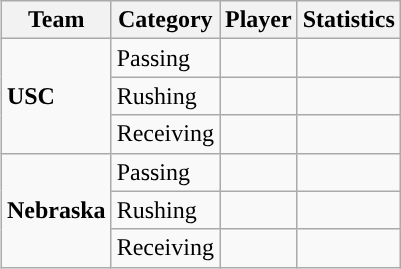<table class="wikitable" style="float: right;">
<tr>
<th>Team</th>
<th>Category</th>
<th>Player</th>
<th>Statistics</th>
</tr>
<tr>
<td rowspan=3><strong>USC</strong></td>
<td>Passing</td>
<td></td>
<td></td>
</tr>
<tr>
<td>Rushing</td>
<td></td>
<td></td>
</tr>
<tr>
<td>Receiving</td>
<td></td>
<td></td>
</tr>
<tr>
<td rowspan=3><strong>Nebraska</strong></td>
<td>Passing</td>
<td></td>
<td></td>
</tr>
<tr>
<td>Rushing</td>
<td></td>
<td></td>
</tr>
<tr>
<td>Receiving</td>
<td></td>
<td></td>
</tr>
</table>
